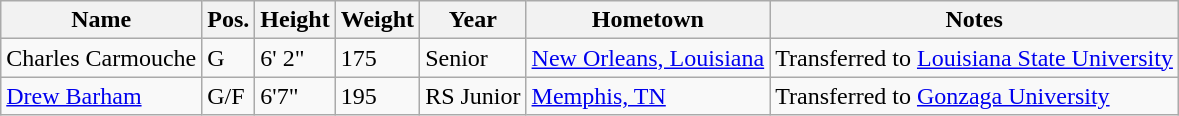<table class="wikitable sortable" border="1">
<tr>
<th>Name</th>
<th>Pos.</th>
<th>Height</th>
<th>Weight</th>
<th>Year</th>
<th>Hometown</th>
<th class="unsortable">Notes</th>
</tr>
<tr>
<td>Charles Carmouche</td>
<td>G</td>
<td>6' 2"</td>
<td>175</td>
<td>Senior</td>
<td><a href='#'>New Orleans, Louisiana</a></td>
<td>Transferred to <a href='#'>Louisiana State University</a></td>
</tr>
<tr>
<td><a href='#'>Drew Barham</a></td>
<td>G/F</td>
<td>6'7"</td>
<td>195</td>
<td>RS Junior</td>
<td><a href='#'>Memphis, TN</a></td>
<td>Transferred to <a href='#'>Gonzaga University</a></td>
</tr>
</table>
